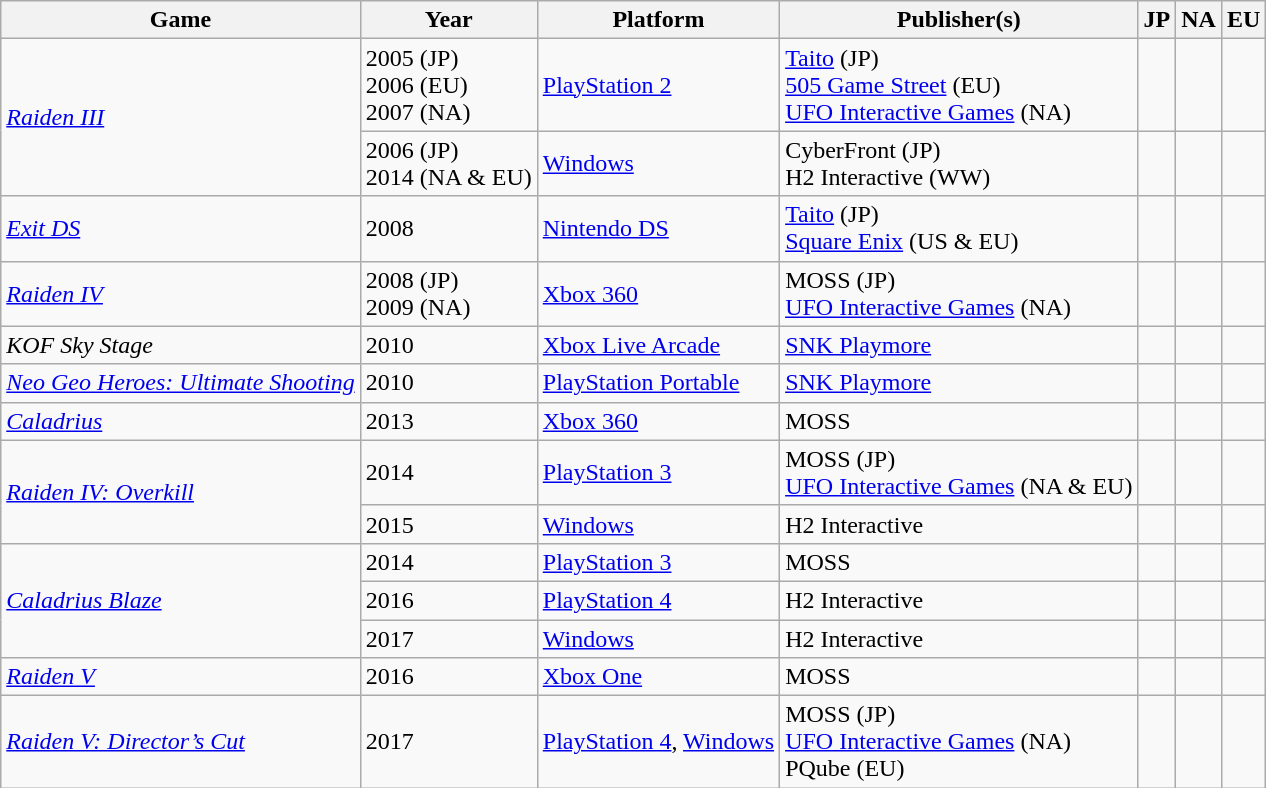<table class="wikitable sortable">
<tr>
<th>Game</th>
<th>Year</th>
<th>Platform</th>
<th>Publisher(s)</th>
<th>JP</th>
<th>NA</th>
<th>EU</th>
</tr>
<tr>
<td rowspan="2"><em><a href='#'>Raiden III</a></em></td>
<td>2005 (JP) <br> 2006 (EU) <br> 2007 (NA)</td>
<td><a href='#'>PlayStation 2</a></td>
<td><a href='#'>Taito</a> (JP) <br> <a href='#'>505 Game Street</a> (EU) <br> <a href='#'>UFO Interactive Games</a> (NA)</td>
<td></td>
<td></td>
<td></td>
</tr>
<tr>
<td>2006 (JP) <br> 2014 (NA & EU)</td>
<td><a href='#'>Windows</a></td>
<td>CyberFront (JP) <br> H2 Interactive (WW)</td>
<td></td>
<td></td>
<td></td>
</tr>
<tr>
<td><em><a href='#'>Exit DS</a></em></td>
<td>2008</td>
<td><a href='#'>Nintendo DS</a></td>
<td><a href='#'>Taito</a> (JP) <br> <a href='#'>Square Enix</a> (US & EU)</td>
<td></td>
<td></td>
<td></td>
</tr>
<tr>
<td><em><a href='#'>Raiden IV</a></em></td>
<td>2008 (JP) <br> 2009 (NA)</td>
<td><a href='#'>Xbox 360</a></td>
<td>MOSS (JP) <br> <a href='#'>UFO Interactive Games</a> (NA)</td>
<td></td>
<td></td>
<td></td>
</tr>
<tr>
<td><em>KOF Sky Stage</em></td>
<td>2010</td>
<td><a href='#'>Xbox Live Arcade</a></td>
<td><a href='#'>SNK Playmore</a></td>
<td></td>
<td></td>
<td></td>
</tr>
<tr>
<td><em><a href='#'>Neo Geo Heroes: Ultimate Shooting</a></em></td>
<td>2010</td>
<td><a href='#'>PlayStation Portable</a></td>
<td><a href='#'>SNK Playmore</a></td>
<td></td>
<td></td>
<td></td>
</tr>
<tr>
<td><em><a href='#'>Caladrius</a></em></td>
<td>2013</td>
<td><a href='#'>Xbox 360</a></td>
<td>MOSS</td>
<td></td>
<td></td>
<td></td>
</tr>
<tr>
<td rowspan="2"><em><a href='#'>Raiden IV: Overkill</a></em></td>
<td>2014</td>
<td><a href='#'>PlayStation 3</a></td>
<td>MOSS (JP) <br> <a href='#'>UFO Interactive Games</a> (NA & EU)</td>
<td></td>
<td></td>
<td></td>
</tr>
<tr>
<td>2015</td>
<td><a href='#'>Windows</a></td>
<td>H2 Interactive</td>
<td></td>
<td></td>
<td></td>
</tr>
<tr>
<td rowspan="3"><em><a href='#'>Caladrius Blaze</a></em></td>
<td>2014</td>
<td><a href='#'>PlayStation 3</a></td>
<td>MOSS</td>
<td></td>
<td></td>
<td></td>
</tr>
<tr>
<td>2016</td>
<td><a href='#'>PlayStation 4</a></td>
<td>H2 Interactive</td>
<td></td>
<td></td>
<td></td>
</tr>
<tr>
<td>2017</td>
<td><a href='#'>Windows</a></td>
<td>H2 Interactive</td>
<td></td>
<td></td>
<td></td>
</tr>
<tr>
<td><em><a href='#'>Raiden V</a></em></td>
<td>2016</td>
<td><a href='#'>Xbox One</a></td>
<td>MOSS</td>
<td></td>
<td></td>
<td></td>
</tr>
<tr>
<td><em><a href='#'>Raiden V: Director’s Cut</a></em></td>
<td>2017</td>
<td><a href='#'>PlayStation 4</a>, <a href='#'>Windows</a></td>
<td>MOSS (JP)<br><a href='#'>UFO Interactive Games</a> (NA)<br>PQube (EU)</td>
<td></td>
<td></td>
<td></td>
</tr>
</table>
